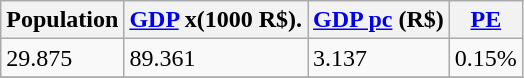<table class="wikitable" border="1">
<tr>
<th>Population</th>
<th><a href='#'>GDP</a> x(1000 R$).</th>
<th><a href='#'>GDP pc</a> (R$)</th>
<th><a href='#'>PE</a></th>
</tr>
<tr>
<td>29.875</td>
<td>89.361</td>
<td>3.137</td>
<td>0.15%</td>
</tr>
<tr>
</tr>
</table>
